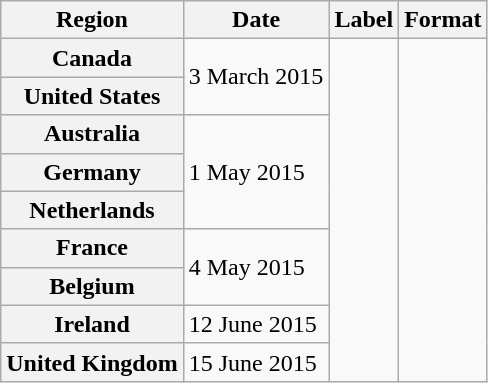<table class="wikitable plainrowheaders">
<tr>
<th scope="col">Region</th>
<th scope="col">Date</th>
<th scope="col">Label</th>
<th scope="col">Format</th>
</tr>
<tr>
<th scope="row">Canada</th>
<td rowspan="2">3 March 2015</td>
<td rowspan="9"></td>
<td rowspan="9"></td>
</tr>
<tr>
<th scope="row">United States</th>
</tr>
<tr>
<th scope="row">Australia</th>
<td rowspan="3">1 May 2015</td>
</tr>
<tr>
<th scope="row">Germany</th>
</tr>
<tr>
<th scope="row">Netherlands</th>
</tr>
<tr>
<th scope="row">France</th>
<td rowspan="2">4 May 2015</td>
</tr>
<tr>
<th scope="row">Belgium</th>
</tr>
<tr>
<th scope="row">Ireland</th>
<td>12 June 2015</td>
</tr>
<tr>
<th scope="row">United Kingdom</th>
<td>15 June 2015</td>
</tr>
</table>
